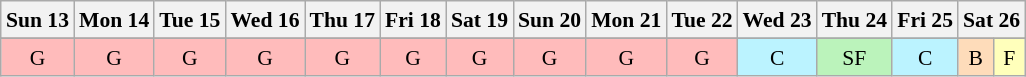<table class="wikitable" style="margin:0.5em auto; font-size:90%; line-height:1.25em;">
<tr align="center">
<th>Sun 13</th>
<th>Mon 14</th>
<th>Tue 15</th>
<th>Wed 16</th>
<th>Thu 17</th>
<th>Fri 18</th>
<th>Sat 19</th>
<th>Sun 20</th>
<th>Mon 21</th>
<th>Tue 22</th>
<th>Wed 23</th>
<th>Thu 24</th>
<th>Fri 25</th>
<th colspan="2">Sat 26</th>
</tr>
<tr>
</tr>
<tr align="center">
<td bgcolor="#FFBBBB">G</td>
<td bgcolor="#FFBBBB">G</td>
<td bgcolor="#FFBBBB">G</td>
<td bgcolor="#FFBBBB">G</td>
<td bgcolor="#FFBBBB">G</td>
<td bgcolor="#FFBBBB">G</td>
<td bgcolor="#FFBBBB">G</td>
<td bgcolor="#FFBBBB">G</td>
<td bgcolor="#FFBBBB">G</td>
<td bgcolor="#FFBBBB">G</td>
<td bgcolor="#BBF3FF">C</td>
<td bgcolor="#BBF3BB">SF</td>
<td bgcolor="#BBF3FF">C</td>
<td bgcolor="#FEDCBA">B</td>
<td bgcolor="#FFFFBB">F</td>
</tr>
</table>
